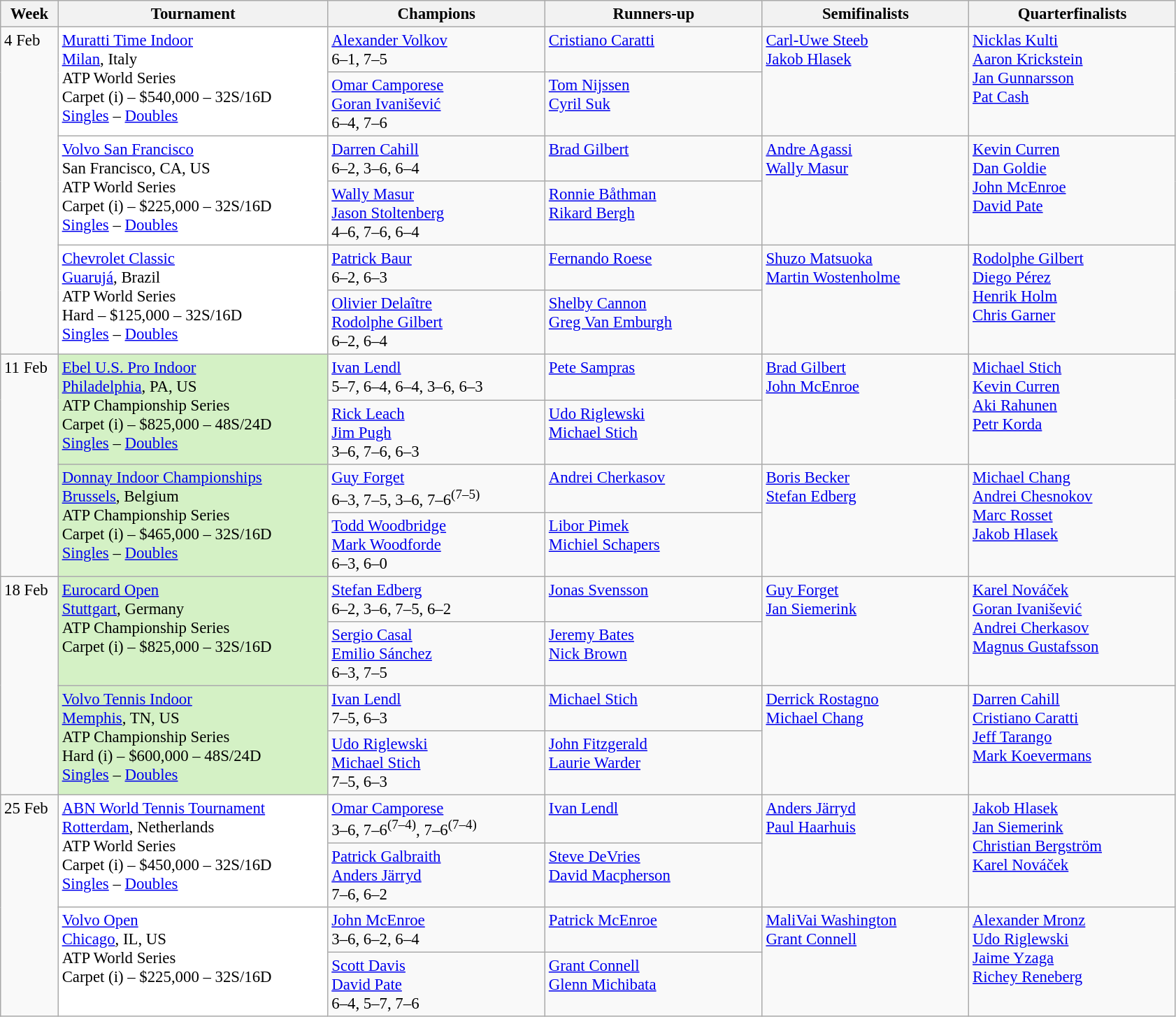<table class=wikitable style=font-size:95%>
<tr>
<th style="width:48px;">Week</th>
<th style="width:250px;">Tournament</th>
<th style="width:200px;">Champions</th>
<th style="width:200px;">Runners-up</th>
<th style="width:190px;">Semifinalists</th>
<th style="width:190px;">Quarterfinalists</th>
</tr>
<tr valign=top>
<td rowspan=6>4 Feb</td>
<td style="background:#FFF;" rowspan="2"><a href='#'>Muratti Time Indoor</a> <br>  <a href='#'>Milan</a>, Italy <br> ATP World Series <br> Carpet (i) – $540,000 – 32S/16D <br> <a href='#'>Singles</a> – <a href='#'>Doubles</a></td>
<td> <a href='#'>Alexander Volkov</a> <br> 6–1, 7–5</td>
<td> <a href='#'>Cristiano Caratti</a></td>
<td rowspan=2> <a href='#'>Carl-Uwe Steeb</a> <br>  <a href='#'>Jakob Hlasek</a></td>
<td rowspan=2> <a href='#'>Nicklas Kulti</a> <br>  <a href='#'>Aaron Krickstein</a> <br>  <a href='#'>Jan Gunnarsson</a> <br>  <a href='#'>Pat Cash</a></td>
</tr>
<tr valign=top>
<td> <a href='#'>Omar Camporese</a> <br>  <a href='#'>Goran Ivanišević</a> <br> 6–4, 7–6</td>
<td> <a href='#'>Tom Nijssen</a> <br>  <a href='#'>Cyril Suk</a></td>
</tr>
<tr valign=top>
<td style="background:#FFF;" rowspan="2"><a href='#'>Volvo San Francisco</a> <br>  San Francisco, CA, US <br> ATP World Series <br> Carpet (i) – $225,000 – 32S/16D <br> <a href='#'>Singles</a> – <a href='#'>Doubles</a></td>
<td> <a href='#'>Darren Cahill</a> <br> 6–2, 3–6, 6–4</td>
<td> <a href='#'>Brad Gilbert</a></td>
<td rowspan=2> <a href='#'>Andre Agassi</a> <br>  <a href='#'>Wally Masur</a></td>
<td rowspan=2> <a href='#'>Kevin Curren</a> <br>  <a href='#'>Dan Goldie</a> <br>  <a href='#'>John McEnroe</a> <br>  <a href='#'>David Pate</a></td>
</tr>
<tr valign=top>
<td> <a href='#'>Wally Masur</a> <br>  <a href='#'>Jason Stoltenberg</a> <br> 4–6, 7–6, 6–4</td>
<td> <a href='#'>Ronnie Båthman</a> <br>  <a href='#'>Rikard Bergh</a></td>
</tr>
<tr valign=top>
<td style="background:#FFF;" rowspan="2"><a href='#'>Chevrolet Classic</a> <br> <a href='#'>Guarujá</a>, Brazil <br> ATP World Series <br> Hard – $125,000 – 32S/16D <br> <a href='#'>Singles</a> – <a href='#'>Doubles</a></td>
<td> <a href='#'>Patrick Baur</a> <br> 6–2, 6–3</td>
<td> <a href='#'>Fernando Roese</a></td>
<td rowspan=2> <a href='#'>Shuzo Matsuoka</a> <br>  <a href='#'>Martin Wostenholme</a></td>
<td rowspan=2> <a href='#'>Rodolphe Gilbert</a> <br>  <a href='#'>Diego Pérez</a> <br>  <a href='#'>Henrik Holm</a> <br>  <a href='#'>Chris Garner</a></td>
</tr>
<tr valign=top>
<td> <a href='#'>Olivier Delaître</a> <br>  <a href='#'>Rodolphe Gilbert</a> <br> 6–2, 6–4</td>
<td> <a href='#'>Shelby Cannon</a> <br>  <a href='#'>Greg Van Emburgh</a></td>
</tr>
<tr valign=top>
<td rowspan=4>11 Feb</td>
<td style="background:#D4F1C5;" rowspan="2"><a href='#'>Ebel U.S. Pro Indoor</a> <br> <a href='#'>Philadelphia</a>, PA, US <br> ATP Championship Series <br> Carpet (i) – $825,000 – 48S/24D <br> <a href='#'>Singles</a> – <a href='#'>Doubles</a></td>
<td> <a href='#'>Ivan Lendl</a> <br> 5–7, 6–4, 6–4, 3–6, 6–3</td>
<td> <a href='#'>Pete Sampras</a></td>
<td rowspan=2> <a href='#'>Brad Gilbert</a> <br>  <a href='#'>John McEnroe</a></td>
<td rowspan=2> <a href='#'>Michael Stich</a> <br>  <a href='#'>Kevin Curren</a> <br>  <a href='#'>Aki Rahunen</a> <br>  <a href='#'>Petr Korda</a></td>
</tr>
<tr valign=top>
<td> <a href='#'>Rick Leach</a> <br>  <a href='#'>Jim Pugh</a> <br> 3–6, 7–6, 6–3</td>
<td> <a href='#'>Udo Riglewski</a> <br>  <a href='#'>Michael Stich</a></td>
</tr>
<tr valign=top>
<td style="background:#D4F1C5;" rowspan="2"><a href='#'>Donnay Indoor Championships</a> <br> <a href='#'>Brussels</a>, Belgium <br> ATP Championship Series <br> Carpet (i) – $465,000 – 32S/16D <br> <a href='#'>Singles</a> – <a href='#'>Doubles</a></td>
<td> <a href='#'>Guy Forget</a> <br> 6–3, 7–5, 3–6, 7–6<sup>(7–5)</sup></td>
<td> <a href='#'>Andrei Cherkasov</a></td>
<td rowspan=2> <a href='#'>Boris Becker</a> <br>  <a href='#'>Stefan Edberg</a></td>
<td rowspan=2> <a href='#'>Michael Chang</a> <br>  <a href='#'>Andrei Chesnokov</a> <br>  <a href='#'>Marc Rosset</a> <br>  <a href='#'>Jakob Hlasek</a></td>
</tr>
<tr valign=top>
<td> <a href='#'>Todd Woodbridge</a> <br>  <a href='#'>Mark Woodforde</a> <br> 6–3, 6–0</td>
<td> <a href='#'>Libor Pimek</a> <br>  <a href='#'>Michiel Schapers</a></td>
</tr>
<tr valign=top>
<td rowspan=4>18 Feb</td>
<td style="background:#D4F1C5;" rowspan="2"><a href='#'>Eurocard Open</a> <br>  <a href='#'>Stuttgart</a>, Germany <br> ATP Championship Series <br> Carpet (i) – $825,000 – 32S/16D</td>
<td> <a href='#'>Stefan Edberg</a> <br> 6–2, 3–6, 7–5, 6–2</td>
<td> <a href='#'>Jonas Svensson</a></td>
<td rowspan=2> <a href='#'>Guy Forget</a> <br>  <a href='#'>Jan Siemerink</a></td>
<td rowspan=2> <a href='#'>Karel Nováček</a> <br>  <a href='#'>Goran Ivanišević</a> <br>  <a href='#'>Andrei Cherkasov</a> <br>  <a href='#'>Magnus Gustafsson</a></td>
</tr>
<tr valign=top>
<td> <a href='#'>Sergio Casal</a> <br>  <a href='#'>Emilio Sánchez</a> <br> 6–3, 7–5</td>
<td> <a href='#'>Jeremy Bates</a> <br>  <a href='#'>Nick Brown</a></td>
</tr>
<tr valign=top>
<td style="background:#D4F1C5;" rowspan="2"><a href='#'>Volvo Tennis Indoor</a> <br> <a href='#'>Memphis</a>, TN, US <br> ATP Championship Series <br> Hard (i) – $600,000 – 48S/24D <br> <a href='#'>Singles</a> – <a href='#'>Doubles</a></td>
<td> <a href='#'>Ivan Lendl</a> <br> 7–5, 6–3</td>
<td> <a href='#'>Michael Stich</a></td>
<td rowspan=2> <a href='#'>Derrick Rostagno</a> <br>  <a href='#'>Michael Chang</a></td>
<td rowspan=2> <a href='#'>Darren Cahill</a> <br>  <a href='#'>Cristiano Caratti</a> <br>  <a href='#'>Jeff Tarango</a> <br>  <a href='#'>Mark Koevermans</a></td>
</tr>
<tr valign=top>
<td> <a href='#'>Udo Riglewski</a> <br>  <a href='#'>Michael Stich</a> <br> 7–5, 6–3</td>
<td> <a href='#'>John Fitzgerald</a> <br>  <a href='#'>Laurie Warder</a></td>
</tr>
<tr valign=top>
<td rowspan=4>25 Feb</td>
<td style="background:#FFF;" rowspan="2"><a href='#'>ABN World Tennis Tournament</a> <br>  <a href='#'>Rotterdam</a>, Netherlands <br> ATP World Series <br> Carpet (i) – $450,000 – 32S/16D <br> <a href='#'>Singles</a> – <a href='#'>Doubles</a></td>
<td> <a href='#'>Omar Camporese</a> <br> 3–6, 7–6<sup>(7–4)</sup>, 7–6<sup>(7–4)</sup></td>
<td> <a href='#'>Ivan Lendl</a></td>
<td rowspan=2> <a href='#'>Anders Järryd</a> <br>  <a href='#'>Paul Haarhuis</a></td>
<td rowspan=2> <a href='#'>Jakob Hlasek</a> <br>  <a href='#'>Jan Siemerink</a> <br>  <a href='#'>Christian Bergström</a> <br>  <a href='#'>Karel Nováček</a></td>
</tr>
<tr valign=top>
<td> <a href='#'>Patrick Galbraith</a> <br>  <a href='#'>Anders Järryd</a> <br> 7–6, 6–2</td>
<td> <a href='#'>Steve DeVries</a> <br>  <a href='#'>David Macpherson</a></td>
</tr>
<tr valign=top>
<td style="background:#FFF;" rowspan="2"><a href='#'>Volvo Open</a> <br>  <a href='#'>Chicago</a>, IL, US <br> ATP World Series <br> Carpet (i) – $225,000 – 32S/16D</td>
<td> <a href='#'>John McEnroe</a> <br> 3–6, 6–2, 6–4</td>
<td> <a href='#'>Patrick McEnroe</a></td>
<td rowspan=2> <a href='#'>MaliVai Washington</a> <br>  <a href='#'>Grant Connell</a></td>
<td rowspan=2> <a href='#'>Alexander Mronz</a> <br>  <a href='#'>Udo Riglewski</a> <br>  <a href='#'>Jaime Yzaga</a> <br>  <a href='#'>Richey Reneberg</a></td>
</tr>
<tr valign=top>
<td> <a href='#'>Scott Davis</a> <br>  <a href='#'>David Pate</a> <br> 6–4, 5–7, 7–6</td>
<td> <a href='#'>Grant Connell</a> <br>  <a href='#'>Glenn Michibata</a></td>
</tr>
</table>
